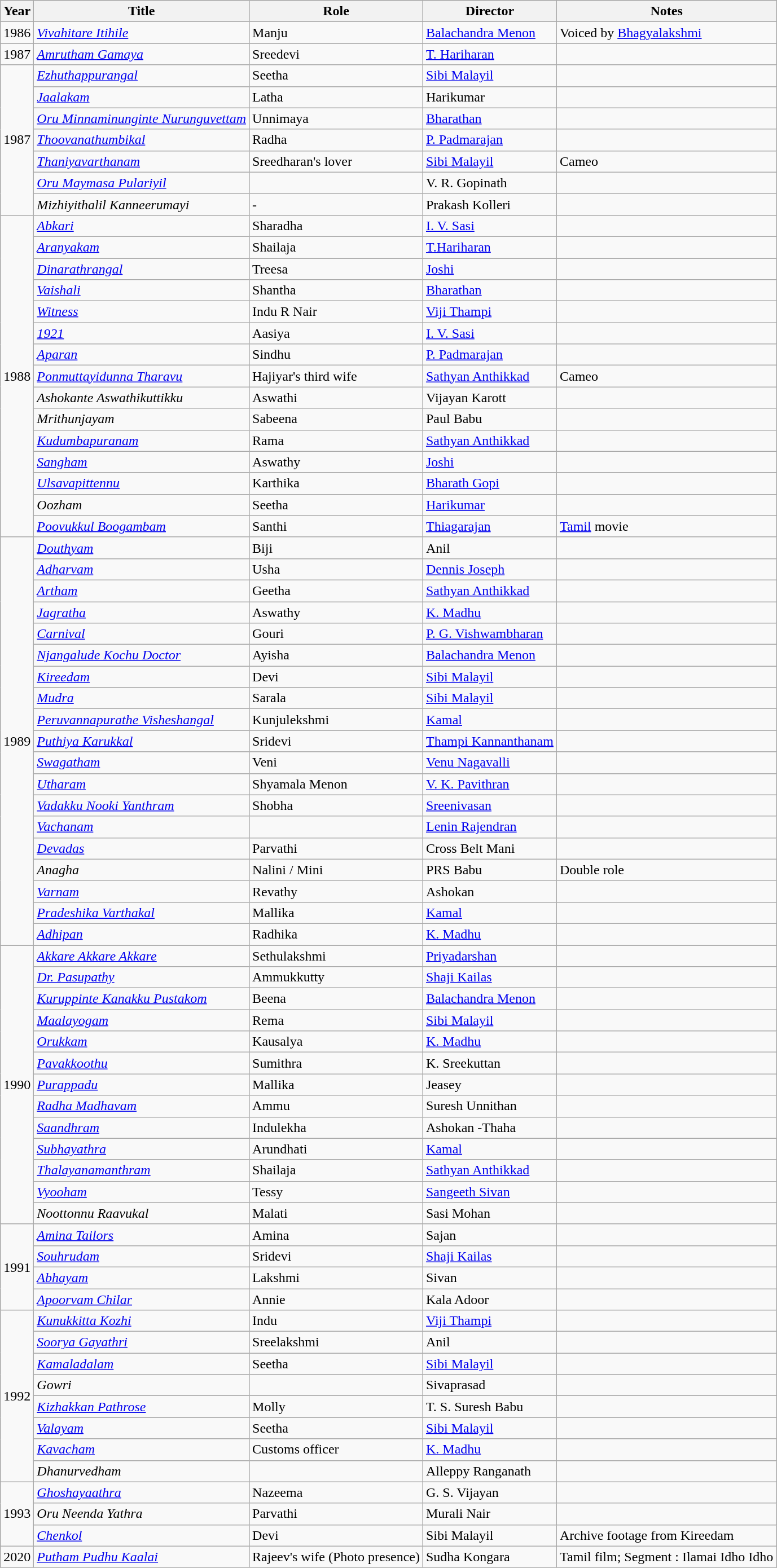<table class="wikitable sortable">
<tr>
<th scope="col">Year</th>
<th scope="col">Title</th>
<th scope="col">Role</th>
<th scope="col">Director</th>
<th scope="col" class="unsortable">Notes</th>
</tr>
<tr>
<td>1986</td>
<td><em><a href='#'>Vivahitare Itihile</a></em></td>
<td>Manju</td>
<td><a href='#'>Balachandra Menon</a></td>
<td>Voiced by <a href='#'>Bhagyalakshmi</a></td>
</tr>
<tr>
<td>1987</td>
<td><em><a href='#'>Amrutham Gamaya</a></em></td>
<td>Sreedevi</td>
<td><a href='#'>T. Hariharan</a></td>
<td></td>
</tr>
<tr>
<td rowspan="7">1987</td>
<td><em><a href='#'>Ezhuthappurangal</a></em></td>
<td>Seetha</td>
<td><a href='#'>Sibi Malayil</a></td>
<td></td>
</tr>
<tr>
<td><em><a href='#'>Jaalakam</a></em></td>
<td>Latha</td>
<td>Harikumar</td>
<td></td>
</tr>
<tr>
<td><em><a href='#'>Oru Minnaminunginte Nurunguvettam</a></em></td>
<td>Unnimaya</td>
<td><a href='#'>Bharathan</a></td>
<td></td>
</tr>
<tr>
<td><em><a href='#'>Thoovanathumbikal</a></em></td>
<td>Radha</td>
<td><a href='#'>P. Padmarajan</a></td>
<td></td>
</tr>
<tr>
<td><em><a href='#'>Thaniyavarthanam</a></em></td>
<td>Sreedharan's lover</td>
<td><a href='#'>Sibi Malayil</a></td>
<td>Cameo</td>
</tr>
<tr>
<td><em><a href='#'>Oru Maymasa Pulariyil</a></em></td>
<td></td>
<td>V. R. Gopinath</td>
<td></td>
</tr>
<tr>
<td><em>Mizhiyithalil Kanneerumayi</em></td>
<td>-</td>
<td>Prakash Kolleri</td>
<td></td>
</tr>
<tr>
<td rowspan="15">1988</td>
<td><em><a href='#'>Abkari</a></em></td>
<td>Sharadha</td>
<td><a href='#'>I. V. Sasi</a></td>
<td></td>
</tr>
<tr>
<td><em><a href='#'>Aranyakam</a></em></td>
<td>Shailaja</td>
<td><a href='#'>T.Hariharan</a></td>
<td></td>
</tr>
<tr>
<td><em><a href='#'>Dinarathrangal</a></em></td>
<td>Treesa</td>
<td><a href='#'>Joshi</a></td>
<td></td>
</tr>
<tr>
<td><em><a href='#'>Vaishali</a></em></td>
<td>Shantha</td>
<td><a href='#'>Bharathan</a></td>
<td></td>
</tr>
<tr>
<td><em><a href='#'>Witness</a></em></td>
<td>Indu R Nair</td>
<td><a href='#'>Viji Thampi</a></td>
<td></td>
</tr>
<tr>
<td><em><a href='#'>1921</a></em></td>
<td>Aasiya</td>
<td><a href='#'>I. V. Sasi</a></td>
<td></td>
</tr>
<tr>
<td><em><a href='#'>Aparan</a></em></td>
<td>Sindhu</td>
<td><a href='#'>P. Padmarajan</a></td>
<td></td>
</tr>
<tr>
<td><em><a href='#'>Ponmuttayidunna Tharavu</a></em></td>
<td>Hajiyar's third wife</td>
<td><a href='#'>Sathyan Anthikkad</a></td>
<td>Cameo</td>
</tr>
<tr>
<td><em>Ashokante Aswathikuttikku</em></td>
<td>Aswathi</td>
<td>Vijayan Karott</td>
<td></td>
</tr>
<tr>
<td><em>Mrithunjayam</em></td>
<td>Sabeena</td>
<td>Paul Babu</td>
<td></td>
</tr>
<tr>
<td><em><a href='#'>Kudumbapuranam</a></em></td>
<td>Rama</td>
<td><a href='#'>Sathyan Anthikkad</a></td>
<td></td>
</tr>
<tr>
<td><em><a href='#'>Sangham</a></em></td>
<td>Aswathy</td>
<td><a href='#'>Joshi</a></td>
<td></td>
</tr>
<tr>
<td><em><a href='#'>Ulsavapittennu</a></em></td>
<td>Karthika</td>
<td><a href='#'>Bharath Gopi</a></td>
<td></td>
</tr>
<tr>
<td><em>Oozham</em></td>
<td>Seetha</td>
<td><a href='#'>Harikumar</a></td>
<td></td>
</tr>
<tr>
<td><em><a href='#'>Poovukkul Boogambam</a></em></td>
<td>Santhi</td>
<td><a href='#'>Thiagarajan</a></td>
<td><a href='#'>Tamil</a> movie</td>
</tr>
<tr>
<td rowspan="19">1989</td>
<td><em><a href='#'>Douthyam</a></em></td>
<td>Biji</td>
<td>Anil</td>
<td></td>
</tr>
<tr>
<td><em><a href='#'>Adharvam</a></em></td>
<td>Usha</td>
<td><a href='#'>Dennis Joseph</a></td>
<td></td>
</tr>
<tr>
<td><em><a href='#'>Artham</a></em></td>
<td>Geetha</td>
<td><a href='#'>Sathyan Anthikkad</a></td>
<td></td>
</tr>
<tr>
<td><em><a href='#'>Jagratha</a></em></td>
<td>Aswathy</td>
<td><a href='#'>K. Madhu</a></td>
<td></td>
</tr>
<tr>
<td><em><a href='#'>Carnival</a></em></td>
<td>Gouri</td>
<td><a href='#'>P. G. Vishwambharan</a></td>
<td></td>
</tr>
<tr>
<td><em><a href='#'>Njangalude Kochu Doctor</a></em></td>
<td>Ayisha</td>
<td><a href='#'>Balachandra Menon</a></td>
<td></td>
</tr>
<tr>
<td><em><a href='#'>Kireedam</a></em></td>
<td>Devi</td>
<td><a href='#'>Sibi Malayil</a></td>
<td></td>
</tr>
<tr>
<td><em><a href='#'>Mudra</a></em></td>
<td>Sarala</td>
<td><a href='#'>Sibi Malayil</a></td>
<td></td>
</tr>
<tr>
<td><em><a href='#'>Peruvannapurathe Visheshangal</a></em></td>
<td>Kunjulekshmi</td>
<td><a href='#'>Kamal</a></td>
<td></td>
</tr>
<tr>
<td><em><a href='#'>Puthiya Karukkal</a></em></td>
<td>Sridevi</td>
<td><a href='#'>Thampi Kannanthanam</a></td>
<td></td>
</tr>
<tr>
<td><em><a href='#'>Swagatham</a></em></td>
<td>Veni</td>
<td><a href='#'>Venu Nagavalli</a></td>
<td></td>
</tr>
<tr>
<td><em><a href='#'>Utharam</a></em></td>
<td>Shyamala Menon</td>
<td><a href='#'>V. K. Pavithran</a></td>
<td></td>
</tr>
<tr>
<td><em><a href='#'>Vadakku Nooki Yanthram</a></em></td>
<td>Shobha</td>
<td><a href='#'>Sreenivasan</a></td>
<td></td>
</tr>
<tr>
<td><em><a href='#'>Vachanam</a></em></td>
<td></td>
<td><a href='#'>Lenin Rajendran</a></td>
<td></td>
</tr>
<tr>
<td><em><a href='#'>Devadas</a></em></td>
<td>Parvathi</td>
<td>Cross Belt Mani</td>
<td></td>
</tr>
<tr>
<td><em>Anagha</em></td>
<td>Nalini / Mini</td>
<td>PRS Babu</td>
<td>Double role</td>
</tr>
<tr>
<td><em><a href='#'>Varnam</a></em></td>
<td>Revathy</td>
<td>Ashokan</td>
<td></td>
</tr>
<tr>
<td><em><a href='#'>Pradeshika Varthakal</a></em></td>
<td>Mallika</td>
<td><a href='#'>Kamal</a></td>
<td></td>
</tr>
<tr>
<td><em><a href='#'>Adhipan</a></em></td>
<td>Radhika</td>
<td><a href='#'>K. Madhu</a></td>
<td></td>
</tr>
<tr>
<td rowspan="13">1990</td>
<td><em><a href='#'>Akkare Akkare Akkare</a></em></td>
<td>Sethulakshmi</td>
<td><a href='#'>Priyadarshan</a></td>
<td></td>
</tr>
<tr>
<td><em><a href='#'>Dr. Pasupathy</a></em></td>
<td>Ammukkutty</td>
<td><a href='#'>Shaji Kailas</a></td>
<td></td>
</tr>
<tr>
<td><em><a href='#'>Kuruppinte Kanakku Pustakom</a></em></td>
<td>Beena</td>
<td><a href='#'>Balachandra Menon</a></td>
<td></td>
</tr>
<tr>
<td><em><a href='#'>Maalayogam</a></em></td>
<td>Rema</td>
<td><a href='#'>Sibi Malayil</a></td>
<td></td>
</tr>
<tr>
<td><em><a href='#'>Orukkam</a></em></td>
<td>Kausalya</td>
<td><a href='#'>K. Madhu</a></td>
<td></td>
</tr>
<tr>
<td><em><a href='#'>Pavakkoothu</a></em></td>
<td>Sumithra</td>
<td>K. Sreekuttan</td>
<td></td>
</tr>
<tr>
<td><em><a href='#'>Purappadu</a></em></td>
<td>Mallika</td>
<td>Jeasey</td>
<td></td>
</tr>
<tr>
<td><em><a href='#'>Radha Madhavam</a></em></td>
<td>Ammu</td>
<td>Suresh Unnithan</td>
<td></td>
</tr>
<tr>
<td><em><a href='#'>Saandhram</a></em></td>
<td>Indulekha</td>
<td>Ashokan -Thaha</td>
<td></td>
</tr>
<tr>
<td><em><a href='#'>Subhayathra</a></em></td>
<td>Arundhati</td>
<td><a href='#'>Kamal</a></td>
<td></td>
</tr>
<tr>
<td><em><a href='#'>Thalayanamanthram</a></em></td>
<td>Shailaja</td>
<td><a href='#'>Sathyan Anthikkad</a></td>
<td></td>
</tr>
<tr>
<td><em><a href='#'>Vyooham</a></em></td>
<td>Tessy</td>
<td><a href='#'>Sangeeth Sivan</a></td>
<td></td>
</tr>
<tr>
<td><em>Noottonnu Raavukal</em></td>
<td>Malati</td>
<td>Sasi Mohan</td>
<td></td>
</tr>
<tr>
<td rowspan="4">1991</td>
<td><em><a href='#'>Amina Tailors</a></em></td>
<td>Amina</td>
<td>Sajan</td>
<td></td>
</tr>
<tr>
<td><em><a href='#'>Souhrudam</a></em></td>
<td>Sridevi</td>
<td><a href='#'>Shaji Kailas</a></td>
<td></td>
</tr>
<tr>
<td><em><a href='#'>Abhayam</a></em></td>
<td>Lakshmi</td>
<td>Sivan</td>
<td></td>
</tr>
<tr>
<td><em><a href='#'>Apoorvam Chilar</a></em></td>
<td>Annie</td>
<td>Kala Adoor</td>
<td></td>
</tr>
<tr>
<td rowspan="8">1992</td>
<td><em><a href='#'>Kunukkitta Kozhi</a></em></td>
<td>Indu</td>
<td><a href='#'>Viji Thampi</a></td>
<td></td>
</tr>
<tr>
<td><em><a href='#'>Soorya Gayathri</a></em></td>
<td>Sreelakshmi</td>
<td>Anil</td>
<td></td>
</tr>
<tr>
<td><em><a href='#'>Kamaladalam</a></em></td>
<td>Seetha</td>
<td><a href='#'>Sibi Malayil</a></td>
<td></td>
</tr>
<tr>
<td><em>Gowri</em></td>
<td></td>
<td>Sivaprasad</td>
<td></td>
</tr>
<tr>
<td><em><a href='#'>Kizhakkan Pathrose</a></em></td>
<td>Molly</td>
<td>T. S. Suresh Babu</td>
<td></td>
</tr>
<tr>
<td><em><a href='#'>Valayam</a></em></td>
<td>Seetha</td>
<td><a href='#'>Sibi Malayil</a></td>
<td></td>
</tr>
<tr>
<td><em><a href='#'>Kavacham</a></em></td>
<td>Customs officer</td>
<td><a href='#'>K. Madhu</a></td>
<td></td>
</tr>
<tr>
<td><em>Dhanurvedham</em></td>
<td></td>
<td>Alleppy Ranganath</td>
<td></td>
</tr>
<tr>
<td rowspan="3">1993</td>
<td><em><a href='#'>Ghoshayaathra</a></em></td>
<td>Nazeema</td>
<td>G. S. Vijayan</td>
<td></td>
</tr>
<tr>
<td><em>Oru Neenda Yathra</em></td>
<td>Parvathi</td>
<td>Murali Nair</td>
<td></td>
</tr>
<tr>
<td><em><a href='#'>Chenkol</a></em></td>
<td>Devi</td>
<td>Sibi Malayil</td>
<td>Archive footage from Kireedam</td>
</tr>
<tr>
<td>2020</td>
<td><em><a href='#'>Putham Pudhu Kaalai</a></em></td>
<td>Rajeev's wife (Photo presence)</td>
<td>Sudha Kongara</td>
<td>Tamil film; Segment : Ilamai Idho Idho</td>
</tr>
</table>
